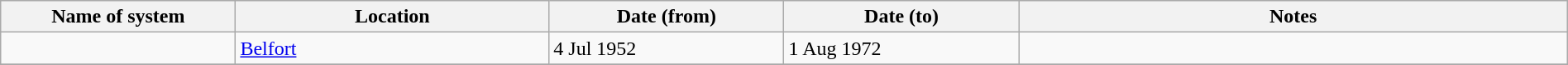<table class="wikitable" width=100%>
<tr>
<th width=15%>Name of system</th>
<th width=20%>Location</th>
<th width=15%>Date (from)</th>
<th width=15%>Date (to)</th>
<th width=35%>Notes</th>
</tr>
<tr>
<td> </td>
<td><a href='#'>Belfort</a></td>
<td>4 Jul 1952</td>
<td>1 Aug 1972</td>
<td> </td>
</tr>
<tr>
</tr>
</table>
